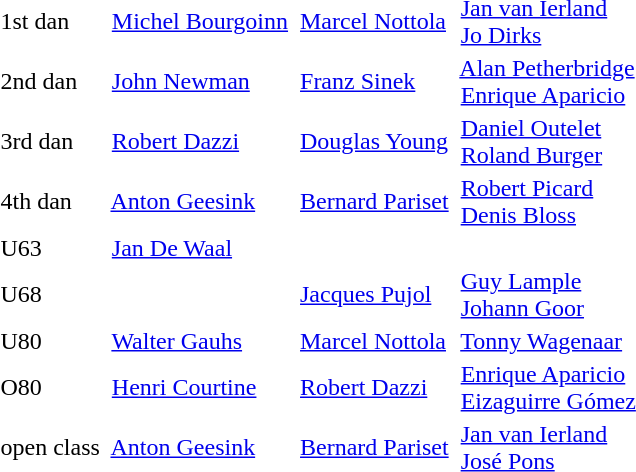<table>
<tr>
<td>1st dan</td>
<td> <a href='#'>Michel Bourgoinn</a></td>
<td> <a href='#'>Marcel Nottola</a></td>
<td> <a href='#'>Jan van Ierland</a><br> <a href='#'>Jo Dirks</a></td>
</tr>
<tr>
<td>2nd dan</td>
<td> <a href='#'>John Newman</a></td>
<td> <a href='#'>Franz Sinek</a></td>
<td> <a href='#'>Alan Petherbridge</a><br> <a href='#'>Enrique Aparicio</a></td>
</tr>
<tr>
<td>3rd dan</td>
<td> <a href='#'>Robert Dazzi</a></td>
<td> <a href='#'>Douglas Young</a></td>
<td> <a href='#'>Daniel Outelet</a><br> <a href='#'>Roland Burger</a></td>
</tr>
<tr>
<td>4th dan</td>
<td> <a href='#'>Anton Geesink</a></td>
<td> <a href='#'>Bernard Pariset</a></td>
<td> <a href='#'>Robert Picard</a><br> <a href='#'>Denis Bloss</a></td>
</tr>
<tr>
<td>U63</td>
<td> <a href='#'>Jan De Waal</a></td>
</tr>
<tr>
<td>U68</td>
<td> </td>
<td> <a href='#'>Jacques Pujol</a></td>
<td> <a href='#'>Guy Lample</a><br> <a href='#'>Johann Goor</a></td>
</tr>
<tr>
<td>U80</td>
<td> <a href='#'>Walter Gauhs</a></td>
<td> <a href='#'>Marcel Nottola</a></td>
<td> <a href='#'>Tonny Wagenaar</a></td>
</tr>
<tr>
<td>O80</td>
<td> <a href='#'>Henri Courtine</a></td>
<td> <a href='#'>Robert Dazzi</a></td>
<td> <a href='#'>Enrique Aparicio</a><br> <a href='#'>Eizaguirre Gómez</a></td>
</tr>
<tr>
<td>open class</td>
<td> <a href='#'>Anton Geesink</a></td>
<td> <a href='#'>Bernard Pariset</a></td>
<td> <a href='#'>Jan van Ierland</a><br> <a href='#'>José Pons</a></td>
</tr>
</table>
